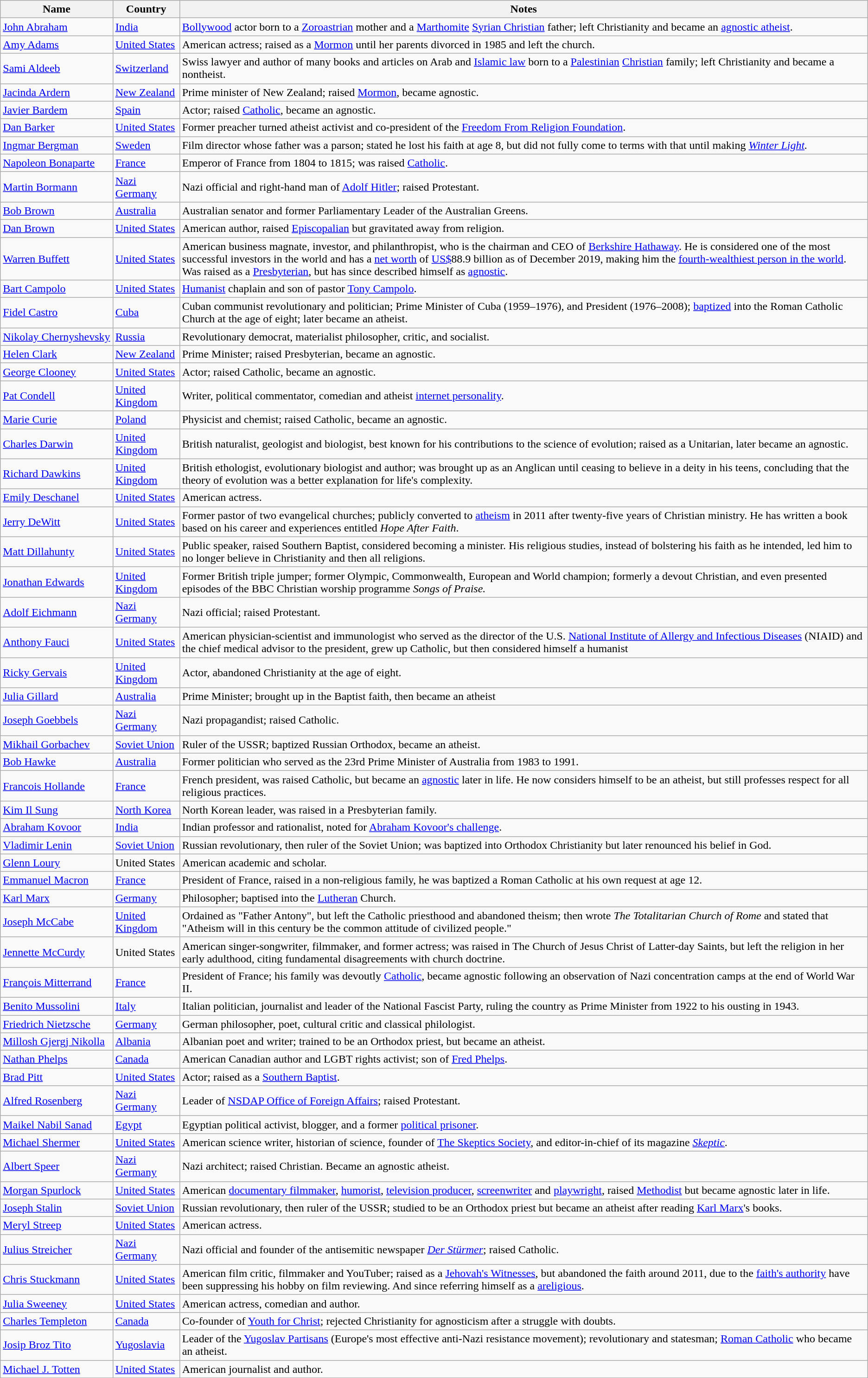<table class="wikitable sortable">
<tr>
<th>Name</th>
<th>Country</th>
<th>Notes</th>
</tr>
<tr>
<td><a href='#'>John Abraham</a></td>
<td><a href='#'>India</a></td>
<td><a href='#'>Bollywood</a> actor born to a <a href='#'>Zoroastrian</a> mother and a <a href='#'>Marthomite</a> <a href='#'>Syrian Christian</a> father; left Christianity and became an <a href='#'>agnostic atheist</a>.</td>
</tr>
<tr>
<td><a href='#'>Amy Adams</a></td>
<td><a href='#'>United States</a></td>
<td>American actress; raised as a <a href='#'>Mormon</a> until her parents divorced in 1985 and left the church.</td>
</tr>
<tr>
<td><a href='#'>Sami Aldeeb</a></td>
<td><a href='#'>Switzerland</a></td>
<td>Swiss lawyer and author of many books and articles on Arab and <a href='#'>Islamic law</a> born to a <a href='#'>Palestinian</a> <a href='#'>Christian</a> family; left Christianity and became a nontheist.</td>
</tr>
<tr>
<td><a href='#'>Jacinda Ardern</a></td>
<td><a href='#'>New Zealand</a></td>
<td>Prime minister of New Zealand; raised <a href='#'>Mormon</a>, became agnostic.</td>
</tr>
<tr>
<td><a href='#'>Javier Bardem</a></td>
<td><a href='#'>Spain</a></td>
<td>Actor; raised <a href='#'>Catholic</a>, became an agnostic.</td>
</tr>
<tr>
<td><a href='#'>Dan Barker</a></td>
<td><a href='#'>United States</a></td>
<td>Former preacher turned atheist activist and co-president of the <a href='#'>Freedom From Religion Foundation</a>.</td>
</tr>
<tr>
<td><a href='#'>Ingmar Bergman</a></td>
<td><a href='#'>Sweden</a></td>
<td>Film director whose father was a parson; stated he lost his faith at age 8, but did not fully come to terms with that until making <em><a href='#'>Winter Light</a>.</em></td>
</tr>
<tr>
<td><a href='#'>Napoleon Bonaparte</a></td>
<td><a href='#'>France</a></td>
<td>Emperor of France from 1804 to 1815; was raised <a href='#'>Catholic</a>.</td>
</tr>
<tr>
<td><a href='#'>Martin Bormann</a></td>
<td><a href='#'>Nazi Germany</a></td>
<td>Nazi official and right-hand man of <a href='#'>Adolf Hitler</a>; raised Protestant.</td>
</tr>
<tr>
<td><a href='#'>Bob Brown</a></td>
<td><a href='#'>Australia</a></td>
<td>Australian senator and former Parliamentary Leader of the Australian Greens.</td>
</tr>
<tr>
<td><a href='#'>Dan Brown</a></td>
<td><a href='#'>United States</a></td>
<td>American author, raised <a href='#'>Episcopalian</a> but gravitated away from religion.</td>
</tr>
<tr>
<td><a href='#'>Warren Buffett</a></td>
<td><a href='#'>United States</a></td>
<td>American business magnate, investor, and philanthropist, who is the chairman and CEO of <a href='#'>Berkshire Hathaway</a>. He is considered one of the most successful investors in the world and has a <a href='#'>net worth</a> of <a href='#'>US$</a>88.9 billion as of December 2019, making him the <a href='#'>fourth-wealthiest person in the world</a>. Was raised as a <a href='#'>Presbyterian</a>, but has since described himself as <a href='#'>agnostic</a>.</td>
</tr>
<tr>
<td><a href='#'>Bart Campolo</a></td>
<td><a href='#'>United States</a></td>
<td><a href='#'>Humanist</a> chaplain and son of pastor <a href='#'>Tony Campolo</a>.</td>
</tr>
<tr>
<td><a href='#'>Fidel Castro</a></td>
<td><a href='#'>Cuba</a></td>
<td>Cuban communist revolutionary and politician; Prime Minister of Cuba (1959–1976), and President (1976–2008); <a href='#'>baptized</a> into the Roman Catholic Church at the age of eight; later became an atheist.</td>
</tr>
<tr>
<td><a href='#'>Nikolay&nbsp;Chernyshevsky</a></td>
<td><a href='#'>Russia</a></td>
<td>Revolutionary democrat, materialist philosopher, critic, and socialist.</td>
</tr>
<tr>
<td><a href='#'>Helen Clark</a></td>
<td><a href='#'>New Zealand</a></td>
<td>Prime Minister; raised Presbyterian, became an agnostic.</td>
</tr>
<tr>
<td><a href='#'>George Clooney</a></td>
<td><a href='#'>United States</a></td>
<td>Actor; raised Catholic, became an agnostic.</td>
</tr>
<tr>
<td><a href='#'>Pat Condell</a></td>
<td><a href='#'>United Kingdom</a></td>
<td>Writer, political commentator, comedian and atheist <a href='#'>internet personality</a>.</td>
</tr>
<tr>
<td><a href='#'>Marie Curie</a></td>
<td><a href='#'>Poland</a></td>
<td>Physicist and chemist; raised Catholic, became an agnostic.</td>
</tr>
<tr>
<td><a href='#'>Charles Darwin</a></td>
<td><a href='#'>United Kingdom</a></td>
<td>British naturalist, geologist and biologist, best known for his contributions to the science of evolution; raised as a Unitarian, later became an agnostic.</td>
</tr>
<tr>
<td><a href='#'>Richard Dawkins</a></td>
<td><a href='#'>United Kingdom</a></td>
<td>British ethologist, evolutionary biologist and author; was brought up as an Anglican until ceasing to believe in a deity in his teens, concluding that the theory of evolution was a better explanation for life's complexity.</td>
</tr>
<tr>
<td><a href='#'>Emily Deschanel</a></td>
<td><a href='#'>United States</a></td>
<td>American actress.</td>
</tr>
<tr>
<td><a href='#'>Jerry DeWitt</a></td>
<td><a href='#'>United States</a></td>
<td>Former pastor of two evangelical churches; publicly converted to <a href='#'>atheism</a> in 2011 after twenty-five years of Christian ministry. He has written a book based on his career and experiences entitled <em>Hope After Faith</em>.</td>
</tr>
<tr>
<td><a href='#'>Matt Dillahunty</a></td>
<td><a href='#'>United States</a></td>
<td>Public speaker, raised Southern Baptist, considered becoming a minister. His religious studies, instead of bolstering his faith as he intended, led him to no longer believe in Christianity and then all religions.</td>
</tr>
<tr>
<td nowrap><a href='#'>Jonathan Edwards</a></td>
<td><a href='#'>United Kingdom</a></td>
<td>Former British triple jumper; former Olympic, Commonwealth, European and World champion; formerly a devout Christian, and even presented episodes of the BBC Christian worship programme <em>Songs of Praise.</em></td>
</tr>
<tr>
<td><a href='#'>Adolf Eichmann</a></td>
<td><a href='#'>Nazi Germany</a></td>
<td>Nazi official; raised Protestant.</td>
</tr>
<tr>
<td nowrap><a href='#'>Anthony Fauci</a></td>
<td><a href='#'>United States</a></td>
<td>American physician-scientist and immunologist who served as the director of the U.S. <a href='#'>National Institute of Allergy and Infectious Diseases</a> (NIAID) and the chief medical advisor to the president, grew up Catholic, but then considered himself a humanist</td>
</tr>
<tr>
<td><a href='#'>Ricky Gervais</a></td>
<td><a href='#'>United Kingdom</a></td>
<td>Actor, abandoned Christianity at the age of eight.</td>
</tr>
<tr>
<td><a href='#'>Julia Gillard</a></td>
<td><a href='#'>Australia</a></td>
<td>Prime Minister; brought up in the Baptist faith, then became an atheist</td>
</tr>
<tr>
<td><a href='#'>Joseph Goebbels</a></td>
<td><a href='#'>Nazi Germany</a></td>
<td>Nazi propagandist; raised Catholic.</td>
</tr>
<tr>
<td><a href='#'>Mikhail Gorbachev</a></td>
<td><a href='#'>Soviet Union</a></td>
<td>Ruler of the USSR; baptized Russian Orthodox, became an atheist.</td>
</tr>
<tr>
<td nowrap><a href='#'>Bob Hawke</a></td>
<td><a href='#'>Australia</a></td>
<td>Former politician who served as the 23rd Prime Minister of Australia from 1983 to 1991.</td>
</tr>
<tr>
<td><a href='#'>Francois Hollande</a></td>
<td><a href='#'>France</a></td>
<td>French president, was raised Catholic, but became an <a href='#'>agnostic</a> later in life. He now considers himself to be an atheist, but still professes respect for all religious practices.</td>
</tr>
<tr>
<td><a href='#'>Kim Il Sung</a></td>
<td><a href='#'>North Korea</a></td>
<td>North Korean leader, was raised in a Presbyterian family.</td>
</tr>
<tr>
<td><a href='#'>Abraham Kovoor</a></td>
<td><a href='#'>India</a></td>
<td>Indian professor and rationalist, noted for <a href='#'>Abraham Kovoor's challenge</a>.</td>
</tr>
<tr>
<td><a href='#'>Vladimir Lenin</a></td>
<td><a href='#'>Soviet Union</a></td>
<td>Russian revolutionary, then ruler of the Soviet Union; was baptized into Orthodox Christianity but later renounced his belief in God.</td>
</tr>
<tr>
<td><a href='#'>Glenn Loury</a></td>
<td>United States</td>
<td>American academic and scholar.</td>
</tr>
<tr>
<td><a href='#'>Emmanuel Macron</a></td>
<td><a href='#'>France</a></td>
<td>President of France, raised in a non-religious family, he was baptized a Roman Catholic at his own request at age 12.</td>
</tr>
<tr>
<td><a href='#'>Karl Marx</a></td>
<td><a href='#'>Germany</a></td>
<td>Philosopher; baptised into the <a href='#'>Lutheran</a> Church.</td>
</tr>
<tr>
<td><a href='#'>Joseph McCabe</a></td>
<td><a href='#'>United Kingdom</a></td>
<td>Ordained as "Father Antony", but left the Catholic priesthood and abandoned theism; then wrote <em>The Totalitarian Church of Rome</em> and stated that "Atheism will in this century be the common attitude of civilized people."</td>
</tr>
<tr>
<td><a href='#'>Jennette McCurdy</a></td>
<td>United States</td>
<td>American singer-songwriter, filmmaker, and former actress; was raised in The Church of Jesus Christ of Latter-day Saints, but left the religion in her early adulthood, citing fundamental disagreements with church doctrine.</td>
</tr>
<tr>
<td><a href='#'>François Mitterrand</a></td>
<td><a href='#'>France</a></td>
<td>President of France; his family was devoutly <a href='#'>Catholic</a>, became agnostic following an observation of Nazi concentration camps at the end of World War II.</td>
</tr>
<tr>
<td><a href='#'>Benito Mussolini</a></td>
<td><a href='#'>Italy</a></td>
<td>Italian politician, journalist and leader of the National Fascist Party, ruling the country as Prime Minister from 1922 to his ousting in 1943.</td>
</tr>
<tr>
<td><a href='#'>Friedrich Nietzsche</a></td>
<td><a href='#'>Germany</a></td>
<td>German philosopher, poet, cultural critic and classical philologist.</td>
</tr>
<tr>
<td nowrap><a href='#'>Millosh Gjergj Nikolla</a></td>
<td><a href='#'>Albania</a></td>
<td>Albanian poet and writer; trained to be an Orthodox priest, but became an atheist.</td>
</tr>
<tr>
<td><a href='#'>Nathan Phelps</a></td>
<td><a href='#'>Canada</a></td>
<td>American Canadian author and LGBT rights activist; son of <a href='#'>Fred Phelps</a>.</td>
</tr>
<tr>
<td><a href='#'>Brad Pitt</a></td>
<td><a href='#'>United States</a></td>
<td>Actor; raised as a <a href='#'>Southern Baptist</a>.</td>
</tr>
<tr>
<td><a href='#'>Alfred Rosenberg</a></td>
<td><a href='#'>Nazi Germany</a></td>
<td>Leader of <a href='#'>NSDAP Office of Foreign Affairs</a>; raised Protestant.</td>
</tr>
<tr>
<td><a href='#'>Maikel Nabil Sanad</a></td>
<td><a href='#'>Egypt</a></td>
<td>Egyptian political activist, blogger, and a former <a href='#'>political prisoner</a>.</td>
</tr>
<tr>
<td><a href='#'>Michael Shermer</a></td>
<td><a href='#'>United States</a></td>
<td>American science writer, historian of science, founder of <a href='#'>The Skeptics Society</a>, and editor-in-chief of its magazine <a href='#'><em>Skeptic</em></a>.</td>
</tr>
<tr>
<td><a href='#'>Albert Speer</a></td>
<td><a href='#'>Nazi Germany</a></td>
<td>Nazi architect; raised Christian. Became an agnostic atheist.</td>
</tr>
<tr>
<td><a href='#'>Morgan Spurlock</a></td>
<td><a href='#'>United States</a></td>
<td>American <a href='#'>documentary filmmaker</a>, <a href='#'>humorist</a>, <a href='#'>television producer</a>, <a href='#'>screenwriter</a> and <a href='#'>playwright</a>, raised <a href='#'>Methodist</a> but became agnostic later in life.</td>
</tr>
<tr>
<td><a href='#'>Joseph Stalin</a></td>
<td><a href='#'>Soviet Union</a></td>
<td>Russian revolutionary, then ruler of the USSR; studied to be an Orthodox priest but became an atheist after reading <a href='#'>Karl Marx</a>'s books.</td>
</tr>
<tr>
<td><a href='#'>Meryl Streep</a></td>
<td><a href='#'>United States</a></td>
<td>American actress.</td>
</tr>
<tr>
<td><a href='#'>Julius Streicher</a></td>
<td><a href='#'>Nazi Germany</a></td>
<td>Nazi official and founder of the antisemitic newspaper <em><a href='#'>Der Stürmer</a></em>; raised Catholic.</td>
</tr>
<tr>
<td><a href='#'>Chris Stuckmann</a></td>
<td><a href='#'>United States</a></td>
<td>American film critic, filmmaker and YouTuber; raised as a <a href='#'>Jehovah's Witnesses</a>, but abandoned the faith around 2011, due to the <a href='#'>faith's authority</a> have been suppressing his hobby on film reviewing. And since referring himself as a <a href='#'>areligious</a>.</td>
</tr>
<tr>
<td><a href='#'>Julia Sweeney</a></td>
<td><a href='#'>United States</a></td>
<td>American actress, comedian and author.</td>
</tr>
<tr>
<td><a href='#'>Charles Templeton</a></td>
<td><a href='#'>Canada</a></td>
<td>Co-founder of <a href='#'>Youth for Christ</a>; rejected Christianity for agnosticism after a struggle with doubts.</td>
</tr>
<tr>
<td><a href='#'>Josip Broz Tito</a></td>
<td><a href='#'>Yugoslavia</a></td>
<td>Leader of the <a href='#'>Yugoslav Partisans</a> (Europe's most effective anti-Nazi resistance movement); revolutionary and statesman; <a href='#'>Roman Catholic</a> who became an atheist.</td>
</tr>
<tr>
<td><a href='#'>Michael J. Totten</a></td>
<td><a href='#'>United States</a></td>
<td>American journalist and author.</td>
</tr>
</table>
